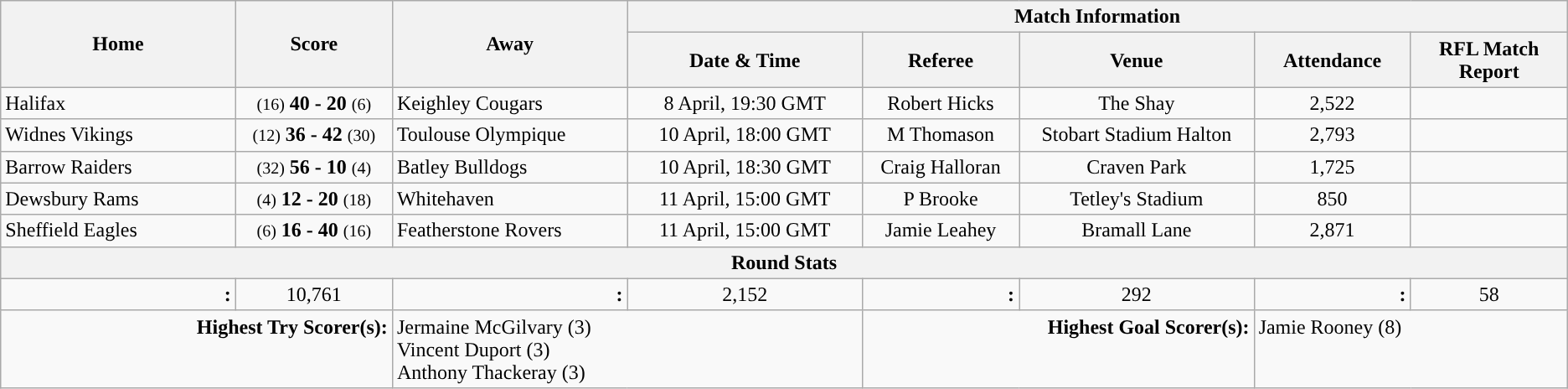<table class="wikitable" style="text-align: center; cellpadding=3 cellspacing=0 width=95%">
<tr>
<th rowspan=2 width=15%>Home</th>
<th rowspan=2 width=10%>Score</th>
<th rowspan=2 width=15%>Away</th>
<th colspan=5>Match Information</th>
</tr>
<tr>
<th width=15%>Date & Time</th>
<th width=10%>Referee</th>
<th width=15%>Venue</th>
<th width=10%>Attendance</th>
<th width=10%>RFL Match Report</th>
</tr>
<tr>
<td align=left> Halifax</td>
<td><small>(16)</small> <strong>40 - 20</strong> <small>(6)</small></td>
<td align=left> Keighley Cougars</td>
<td>8 April, 19:30 GMT</td>
<td>Robert Hicks</td>
<td>The Shay</td>
<td>2,522</td>
<td align="center"></td>
</tr>
<tr>
<td align=left> Widnes Vikings</td>
<td><small>(12)</small> <strong>36 - 42</strong> <small>(30)</small></td>
<td align=left> Toulouse Olympique</td>
<td>10 April, 18:00 GMT</td>
<td>M Thomason</td>
<td>Stobart Stadium Halton</td>
<td>2,793</td>
<td align="center"></td>
</tr>
<tr>
<td align=left> Barrow Raiders</td>
<td><small>(32)</small> <strong>56 - 10</strong> <small>(4)</small></td>
<td align=left> Batley Bulldogs</td>
<td>10 April, 18:30 GMT</td>
<td>Craig Halloran</td>
<td>Craven Park</td>
<td>1,725</td>
<td align="center"></td>
</tr>
<tr>
<td align=left> Dewsbury Rams</td>
<td><small>(4)</small> <strong>12 - 20</strong> <small>(18)</small></td>
<td align=left> Whitehaven</td>
<td>11 April, 15:00 GMT</td>
<td>P Brooke</td>
<td>Tetley's Stadium</td>
<td>850</td>
<td align="center"></td>
</tr>
<tr>
<td align=left> Sheffield Eagles</td>
<td><small>(6)</small> <strong>16 - 40</strong> <small>(16)</small></td>
<td align=left> Featherstone Rovers</td>
<td>11 April, 15:00 GMT</td>
<td>Jamie Leahey</td>
<td>Bramall Lane</td>
<td>2,871</td>
<td align="center"></td>
</tr>
<tr>
<th colspan=8>Round Stats</th>
</tr>
<tr>
<td colspan=1 align=right><strong>:</strong></td>
<td colspan=1>10,761</td>
<td colspan=1 align=right><strong>:</strong></td>
<td colspan=1>2,152</td>
<td colspan=1 align=right><strong>:</strong></td>
<td colspan=1>292</td>
<td colspan=1 align=right><strong>:</strong></td>
<td colspan=1>58</td>
</tr>
<tr>
<td colspan=2 valign="top" align=right><strong>Highest Try Scorer(s):</strong></td>
<td colspan=2 valign="top" align=left> Jermaine  McGilvary (3)<br> Vincent Duport (3)<br> Anthony Thackeray (3)</td>
<td colspan=2 valign="top" align=right><strong>Highest Goal Scorer(s):</strong></td>
<td colspan=2 valign="top" align=left> Jamie Rooney (8)</td>
</tr>
</table>
